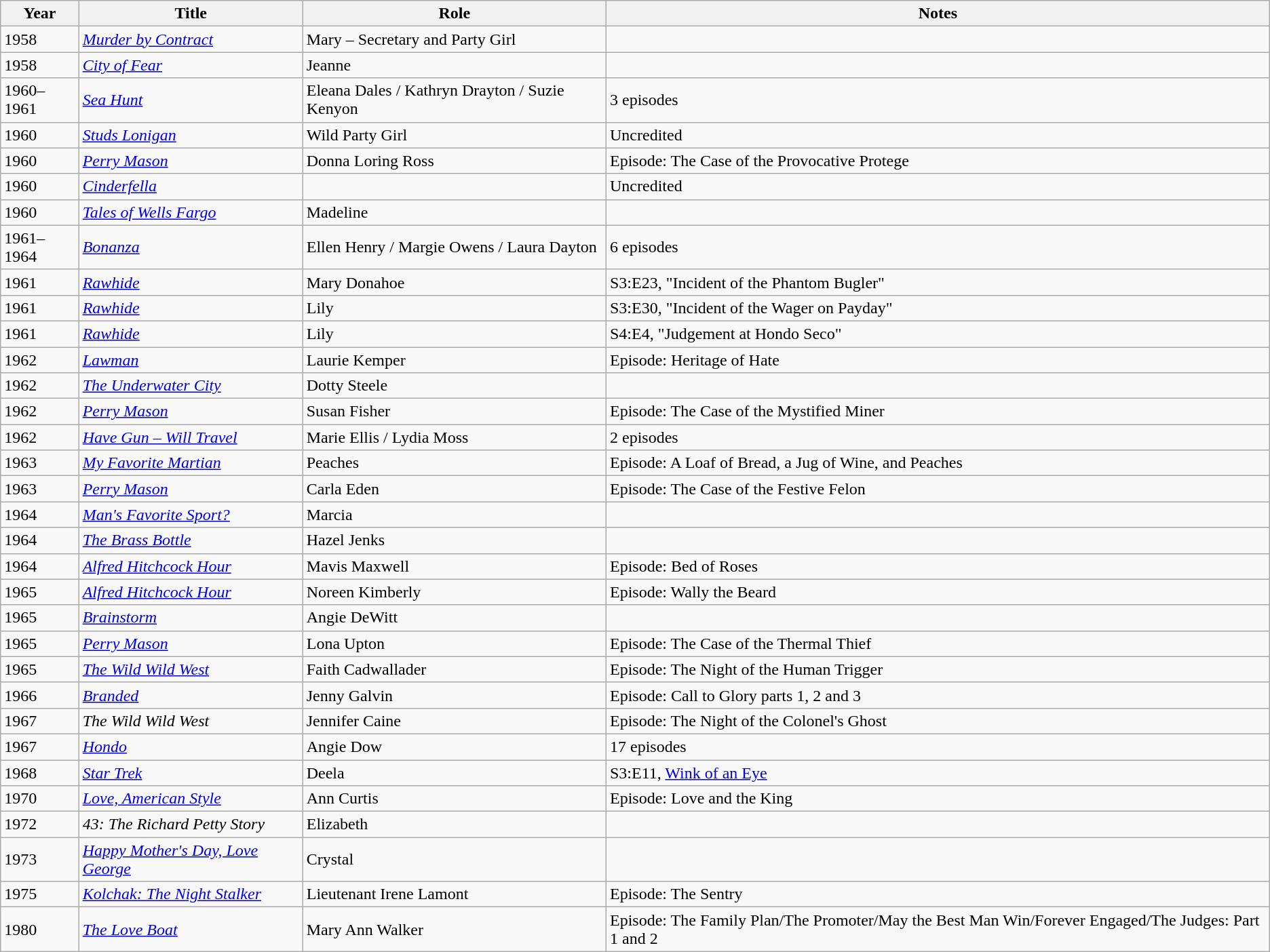<table class="wikitable">
<tr>
<th>Year</th>
<th>Title</th>
<th>Role</th>
<th>Notes</th>
</tr>
<tr>
<td>1958</td>
<td><em><a href='#'>Murder by Contract</a></em></td>
<td>Mary – Secretary and Party Girl</td>
<td></td>
</tr>
<tr>
<td>1958</td>
<td><em><a href='#'>City of Fear</a></em></td>
<td>Jeanne</td>
<td></td>
</tr>
<tr>
<td>1960–1961</td>
<td><em><a href='#'>Sea Hunt</a></em></td>
<td>Eleana Dales / Kathryn Drayton / Suzie Kenyon</td>
<td>3 episodes</td>
</tr>
<tr>
<td>1960</td>
<td><em><a href='#'>Studs Lonigan</a></em></td>
<td>Wild Party Girl</td>
<td>Uncredited</td>
</tr>
<tr>
<td>1960</td>
<td><em><a href='#'>Perry Mason</a></em></td>
<td>Donna Loring Ross</td>
<td>Episode: The Case of the Provocative Protege</td>
</tr>
<tr>
<td>1960</td>
<td><em><a href='#'>Cinderfella</a></em></td>
<td></td>
<td>Uncredited</td>
</tr>
<tr>
<td>1960</td>
<td><em><a href='#'>Tales of Wells Fargo</a></em></td>
<td>Madeline</td>
<td></td>
</tr>
<tr>
<td>1961–1964</td>
<td><em><a href='#'>Bonanza</a></em></td>
<td>Ellen Henry / Margie Owens / Laura Dayton</td>
<td>6 episodes</td>
</tr>
<tr>
<td>1961</td>
<td><em><a href='#'>Rawhide</a></em></td>
<td>Mary Donahoe</td>
<td>S3:E23, "Incident of the Phantom Bugler"</td>
</tr>
<tr>
<td>1961</td>
<td><em><a href='#'>Rawhide</a></em></td>
<td>Lily</td>
<td>S3:E30, "Incident of the Wager on Payday"</td>
</tr>
<tr>
<td>1961</td>
<td><em><a href='#'>Rawhide</a></em></td>
<td>Lily</td>
<td>S4:E4, "Judgement at Hondo Seco"</td>
</tr>
<tr>
<td>1962</td>
<td><em><a href='#'>Lawman</a></em></td>
<td>Laurie Kemper</td>
<td>Episode: Heritage of Hate</td>
</tr>
<tr>
<td>1962</td>
<td><em><a href='#'>The Underwater City</a></em></td>
<td>Dotty Steele</td>
<td></td>
</tr>
<tr>
<td>1962</td>
<td><em><a href='#'>Perry Mason</a></em></td>
<td>Susan Fisher</td>
<td>Episode: The Case of the Mystified Miner</td>
</tr>
<tr>
<td>1962</td>
<td><em><a href='#'>Have Gun – Will Travel</a></em></td>
<td>Marie Ellis / Lydia Moss</td>
<td>2 episodes</td>
</tr>
<tr>
<td>1963</td>
<td><em><a href='#'>My Favorite Martian</a></em></td>
<td>Peaches</td>
<td>Episode: A Loaf of Bread, a Jug of Wine, and Peaches</td>
</tr>
<tr>
<td>1963</td>
<td><em><a href='#'>Perry Mason</a></em></td>
<td>Carla Eden</td>
<td>Episode: The Case of the Festive Felon</td>
</tr>
<tr>
<td>1964</td>
<td><em><a href='#'>Man's Favorite Sport?</a></em></td>
<td>Marcia</td>
<td></td>
</tr>
<tr>
<td>1964</td>
<td><em><a href='#'>The Brass Bottle</a></em></td>
<td>Hazel Jenks</td>
<td></td>
</tr>
<tr>
<td>1964</td>
<td><em><a href='#'>Alfred Hitchcock Hour</a></em></td>
<td>Mavis Maxwell</td>
<td>Episode: Bed of Roses</td>
</tr>
<tr>
<td>1965</td>
<td><em><a href='#'>Alfred Hitchcock Hour</a></em></td>
<td>Noreen Kimberly</td>
<td>Episode: Wally the Beard</td>
</tr>
<tr>
<td>1965</td>
<td><em><a href='#'>Brainstorm</a></em></td>
<td>Angie DeWitt</td>
<td></td>
</tr>
<tr>
<td>1965</td>
<td><em><a href='#'>Perry Mason</a></em></td>
<td>Lona Upton</td>
<td>Episode: The Case of the Thermal Thief</td>
</tr>
<tr>
<td>1965</td>
<td><em><a href='#'>The Wild Wild West</a></em></td>
<td>Faith Cadwallader</td>
<td>Episode: The Night of the Human Trigger</td>
</tr>
<tr>
<td>1966</td>
<td><em><a href='#'>Branded</a></em></td>
<td>Jenny Galvin</td>
<td>Episode: Call to Glory parts 1, 2 and 3</td>
</tr>
<tr>
<td>1967</td>
<td><em>The Wild Wild West</em></td>
<td>Jennifer Caine</td>
<td>Episode: The Night of the Colonel's Ghost</td>
</tr>
<tr>
<td>1967</td>
<td><em><a href='#'>Hondo</a></em></td>
<td>Angie Dow</td>
<td>17 episodes</td>
</tr>
<tr>
<td>1968</td>
<td><em><a href='#'>Star Trek</a></em></td>
<td>Deela</td>
<td>S3:E11,  <a href='#'>Wink of an Eye</a></td>
</tr>
<tr>
<td>1970</td>
<td><em><a href='#'>Love, American Style</a></em></td>
<td>Ann Curtis</td>
<td>Episode: Love and the King</td>
</tr>
<tr>
<td>1972</td>
<td><em>43: The Richard Petty Story</em></td>
<td>Elizabeth</td>
<td></td>
</tr>
<tr>
<td>1973</td>
<td><em><a href='#'>Happy Mother's Day, Love George</a></em></td>
<td>Crystal</td>
<td></td>
</tr>
<tr>
<td>1975</td>
<td><em><a href='#'>Kolchak: The Night Stalker</a></em></td>
<td>Lieutenant Irene Lamont</td>
<td>Episode: The Sentry</td>
</tr>
<tr>
<td>1980</td>
<td><em><a href='#'>The Love Boat</a></em></td>
<td>Mary Ann Walker</td>
<td>Episode: The Family Plan/The Promoter/May the Best Man Win/Forever Engaged/The Judges: Part 1 and 2</td>
</tr>
</table>
